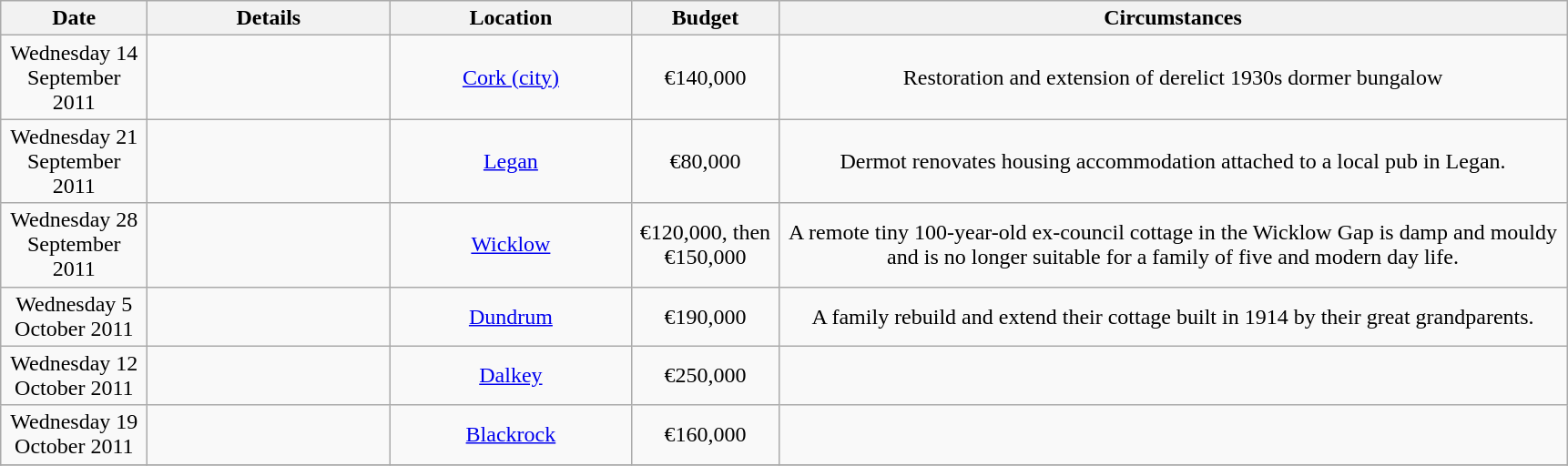<table class="wikitable">
<tr>
<th width="100" rowspan="1">Date</th>
<th width="170" rowspan="1">Details</th>
<th width="170" rowspan="1">Location</th>
<th width="100" rowspan="1">Budget</th>
<th width="570" rowspan="1">Circumstances</th>
</tr>
<tr>
<td style="text-align: center;">Wednesday 14 September 2011</td>
<td style="text-align: center;"> </td>
<td style="text-align: center;"><a href='#'>Cork (city)</a></td>
<td style="text-align: center;">€140,000</td>
<td style="text-align: center;">Restoration and extension of derelict 1930s dormer bungalow</td>
</tr>
<tr>
<td style="text-align: center;">Wednesday 21 September 2011</td>
<td style="text-align: center;"> </td>
<td style="text-align: center;"><a href='#'>Legan</a></td>
<td style="text-align: center;">€80,000</td>
<td style="text-align: center;">Dermot renovates housing accommodation attached to a local pub in Legan.</td>
</tr>
<tr>
<td style="text-align: center;">Wednesday 28 September 2011</td>
<td style="text-align: center;"> </td>
<td style="text-align: center;"><a href='#'>Wicklow</a></td>
<td style="text-align: center;">€120,000, then €150,000</td>
<td style="text-align: center;">A remote tiny 100-year-old ex-council cottage in the Wicklow Gap is damp and mouldy and is no longer suitable for a family of five and modern day life.</td>
</tr>
<tr>
<td style="text-align: center;">Wednesday 5 October 2011</td>
<td style="text-align: center;"> </td>
<td style="text-align: center;"><a href='#'>Dundrum</a></td>
<td style="text-align: center;">€190,000</td>
<td style="text-align: center;">A family rebuild and extend their cottage built in 1914 by their great grandparents.</td>
</tr>
<tr>
<td style="text-align: center;">Wednesday 12 October 2011</td>
<td style="text-align: center;"> </td>
<td style="text-align: center;"><a href='#'>Dalkey</a></td>
<td style="text-align: center;">€250,000</td>
<td style="text-align: center;"></td>
</tr>
<tr>
<td style="text-align: center;">Wednesday 19 October 2011</td>
<td style="text-align: center;"> </td>
<td style="text-align: center;"><a href='#'>Blackrock</a></td>
<td style="text-align: center;">€160,000</td>
<td style="text-align: center;"></td>
</tr>
<tr>
</tr>
</table>
